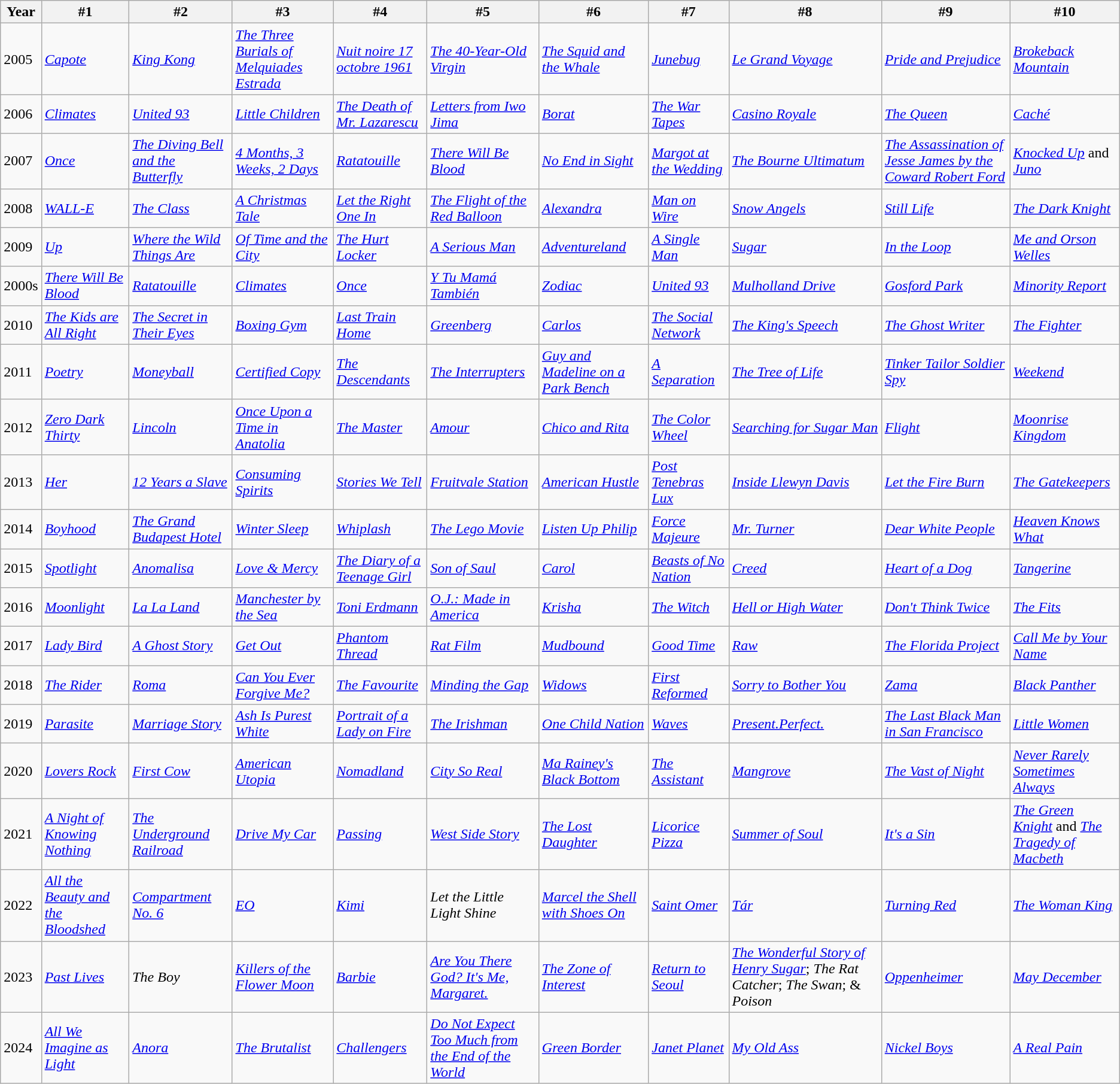<table class="wikitable sortable">
<tr>
<th>Year</th>
<th>#1</th>
<th>#2</th>
<th>#3</th>
<th>#4</th>
<th>#5</th>
<th>#6</th>
<th>#7</th>
<th>#8</th>
<th>#9</th>
<th>#10</th>
</tr>
<tr>
<td>2005</td>
<td><em><a href='#'>Capote</a></em></td>
<td><em><a href='#'>King Kong</a></em></td>
<td><em><a href='#'>The Three Burials of Melquiades Estrada</a></em></td>
<td><em><a href='#'>Nuit noire 17 octobre 1961</a></em></td>
<td><em><a href='#'>The 40-Year-Old Virgin</a></em></td>
<td><em><a href='#'>The Squid and the Whale</a></em></td>
<td><em><a href='#'>Junebug</a></em></td>
<td><em><a href='#'>Le Grand Voyage</a></em></td>
<td><em><a href='#'>Pride and Prejudice</a></em></td>
<td><em><a href='#'>Brokeback Mountain</a></em></td>
</tr>
<tr>
<td>2006</td>
<td><em><a href='#'>Climates</a></em></td>
<td><em><a href='#'>United 93</a></em></td>
<td><em><a href='#'>Little Children</a></em></td>
<td><em><a href='#'>The Death of Mr. Lazarescu</a></em></td>
<td><em><a href='#'>Letters from Iwo Jima</a></em></td>
<td><em><a href='#'>Borat</a></em></td>
<td><em><a href='#'>The War Tapes</a></em></td>
<td><em><a href='#'>Casino Royale</a></em></td>
<td><em><a href='#'>The Queen</a></em></td>
<td><em><a href='#'>Caché</a></em></td>
</tr>
<tr>
<td>2007</td>
<td><em><a href='#'>Once</a></em></td>
<td><em><a href='#'>The Diving Bell and the Butterfly</a></em></td>
<td><em><a href='#'>4 Months, 3 Weeks, 2 Days</a></em></td>
<td><em><a href='#'>Ratatouille</a></em></td>
<td><em><a href='#'>There Will Be Blood</a></em></td>
<td><em><a href='#'>No End in Sight</a></em></td>
<td><em><a href='#'>Margot at the Wedding</a></em></td>
<td><em><a href='#'>The Bourne Ultimatum</a></em></td>
<td><em><a href='#'>The Assassination of Jesse James by the Coward Robert Ford</a></em></td>
<td><em><a href='#'>Knocked Up</a></em> and <em><a href='#'>Juno</a></em></td>
</tr>
<tr>
<td>2008</td>
<td><em><a href='#'>WALL-E</a></em></td>
<td><em><a href='#'>The Class</a></em></td>
<td><em><a href='#'>A Christmas Tale</a></em></td>
<td><em><a href='#'>Let the Right One In</a></em></td>
<td><em><a href='#'>The Flight of the Red Balloon</a></em></td>
<td><em><a href='#'>Alexandra</a></em></td>
<td><em><a href='#'>Man on Wire</a></em></td>
<td><em><a href='#'>Snow Angels</a></em></td>
<td><em><a href='#'>Still Life</a></em></td>
<td><em><a href='#'>The Dark Knight</a></em></td>
</tr>
<tr>
<td>2009</td>
<td><em><a href='#'>Up</a></em></td>
<td><em><a href='#'>Where the Wild Things Are</a></em></td>
<td><em><a href='#'>Of Time and the City</a></em></td>
<td><em><a href='#'>The Hurt Locker</a></em></td>
<td><em><a href='#'>A Serious Man</a></em></td>
<td><em><a href='#'>Adventureland</a></em></td>
<td><em><a href='#'>A Single Man</a></em></td>
<td><em><a href='#'>Sugar</a></em></td>
<td><em><a href='#'>In the Loop</a></em></td>
<td><em><a href='#'>Me and Orson Welles</a></em></td>
</tr>
<tr>
<td>2000s</td>
<td><em><a href='#'>There Will Be Blood</a></em></td>
<td><em><a href='#'>Ratatouille</a></em></td>
<td><em><a href='#'>Climates</a></em></td>
<td><em><a href='#'>Once</a></em></td>
<td><em><a href='#'>Y Tu Mamá También</a></em></td>
<td><em><a href='#'>Zodiac</a></em></td>
<td><em><a href='#'>United 93</a></em></td>
<td><em><a href='#'>Mulholland Drive</a></em></td>
<td><em><a href='#'>Gosford Park</a></em></td>
<td><em><a href='#'>Minority Report</a></em></td>
</tr>
<tr>
<td>2010</td>
<td><em><a href='#'>The Kids are All Right</a></em></td>
<td><em><a href='#'>The Secret in Their Eyes</a></em></td>
<td><em><a href='#'>Boxing Gym</a></em></td>
<td><em><a href='#'>Last Train Home</a></em></td>
<td><em><a href='#'>Greenberg</a></em></td>
<td><em><a href='#'>Carlos</a></em></td>
<td><em><a href='#'>The Social Network</a></em></td>
<td><em><a href='#'>The King's Speech</a></em></td>
<td><em><a href='#'>The Ghost Writer</a></em></td>
<td><em><a href='#'>The Fighter</a></em></td>
</tr>
<tr>
<td>2011 </td>
<td><em><a href='#'>Poetry</a></em></td>
<td><em><a href='#'>Moneyball</a></em></td>
<td><em><a href='#'>Certified Copy</a></em></td>
<td><em><a href='#'>The Descendants</a></em></td>
<td><em><a href='#'>The Interrupters</a></em></td>
<td><em><a href='#'>Guy and Madeline on a Park Bench</a></em></td>
<td><em><a href='#'>A Separation</a></em></td>
<td><em><a href='#'>The Tree of Life</a></em></td>
<td><em><a href='#'>Tinker Tailor Soldier Spy</a></em></td>
<td><em><a href='#'>Weekend</a></em></td>
</tr>
<tr>
<td>2012 </td>
<td><em><a href='#'>Zero Dark Thirty</a></em></td>
<td><em><a href='#'>Lincoln</a></em></td>
<td><em><a href='#'>Once Upon a Time in Anatolia</a></em></td>
<td><em><a href='#'>The Master</a></em></td>
<td><em><a href='#'>Amour</a></em></td>
<td><em><a href='#'>Chico and Rita</a></em></td>
<td><em><a href='#'>The Color Wheel</a></em></td>
<td><em><a href='#'>Searching for Sugar Man</a></em></td>
<td><em><a href='#'>Flight</a></em></td>
<td><em><a href='#'>Moonrise Kingdom</a></em></td>
</tr>
<tr>
<td>2013 </td>
<td><em><a href='#'>Her</a></em></td>
<td><em><a href='#'>12 Years a Slave</a></em></td>
<td><em><a href='#'>Consuming Spirits</a></em></td>
<td><em><a href='#'>Stories We Tell</a></em></td>
<td><em><a href='#'>Fruitvale Station</a></em></td>
<td><em><a href='#'>American Hustle</a></em></td>
<td><em><a href='#'>Post Tenebras Lux</a></em></td>
<td><em><a href='#'>Inside Llewyn Davis</a></em></td>
<td><em><a href='#'>Let the Fire Burn</a></em></td>
<td><em><a href='#'>The Gatekeepers</a></em></td>
</tr>
<tr>
<td>2014 </td>
<td><em><a href='#'>Boyhood</a></em></td>
<td><em><a href='#'>The Grand Budapest Hotel</a></em></td>
<td><em><a href='#'>Winter Sleep</a></em></td>
<td><em><a href='#'>Whiplash</a></em></td>
<td><em><a href='#'>The Lego Movie</a></em></td>
<td><em><a href='#'>Listen Up Philip</a></em></td>
<td><em><a href='#'>Force Majeure</a></em></td>
<td><em><a href='#'>Mr. Turner</a></em></td>
<td><em><a href='#'>Dear White People</a></em></td>
<td><em><a href='#'>Heaven Knows What</a></em></td>
</tr>
<tr>
<td>2015 </td>
<td><em><a href='#'>Spotlight</a></em></td>
<td><em><a href='#'>Anomalisa</a></em></td>
<td><em><a href='#'>Love & Mercy</a></em></td>
<td><em><a href='#'>The Diary of a Teenage Girl</a></em></td>
<td><em><a href='#'>Son of Saul</a></em></td>
<td><em><a href='#'>Carol</a></em></td>
<td><em><a href='#'>Beasts of No Nation</a></em></td>
<td><em><a href='#'>Creed</a></em></td>
<td><em><a href='#'>Heart of a Dog</a></em></td>
<td><em><a href='#'>Tangerine</a></em></td>
</tr>
<tr>
<td>2016 </td>
<td><em><a href='#'>Moonlight</a></em></td>
<td><em><a href='#'>La La Land</a></em></td>
<td><em><a href='#'>Manchester by the Sea</a></em></td>
<td><em><a href='#'>Toni Erdmann</a></em></td>
<td><em><a href='#'>O.J.: Made in America</a></em></td>
<td><em><a href='#'>Krisha</a></em></td>
<td><em><a href='#'>The Witch</a></em></td>
<td><em><a href='#'>Hell or High Water</a></em></td>
<td><em><a href='#'>Don't Think Twice</a></em></td>
<td><em><a href='#'>The Fits</a></em></td>
</tr>
<tr>
<td>2017 </td>
<td><em><a href='#'>Lady Bird</a></em></td>
<td><em><a href='#'>A Ghost Story</a></em></td>
<td><em><a href='#'>Get Out</a></em></td>
<td><em><a href='#'>Phantom Thread</a></em></td>
<td><em><a href='#'>Rat Film</a></em></td>
<td><em><a href='#'>Mudbound</a></em></td>
<td><em><a href='#'>Good Time</a></em></td>
<td><em><a href='#'>Raw</a></em></td>
<td><em><a href='#'>The Florida Project</a></em></td>
<td><em><a href='#'>Call Me by Your Name</a></em></td>
</tr>
<tr>
<td>2018 </td>
<td><em><a href='#'>The Rider</a></em></td>
<td><em><a href='#'>Roma</a></em></td>
<td><em><a href='#'>Can You Ever Forgive Me?</a></em></td>
<td><em><a href='#'>The Favourite</a></em></td>
<td><em><a href='#'>Minding the Gap</a></em></td>
<td><em><a href='#'>Widows</a></em></td>
<td><em><a href='#'>First Reformed</a></em></td>
<td><em><a href='#'>Sorry to Bother You</a></em></td>
<td><em><a href='#'>Zama</a></em></td>
<td><em><a href='#'>Black Panther</a></em></td>
</tr>
<tr>
<td>2019 </td>
<td><em><a href='#'>Parasite</a></em></td>
<td><em><a href='#'>Marriage Story</a></em></td>
<td><em><a href='#'>Ash Is Purest White</a></em></td>
<td><em><a href='#'>Portrait of a Lady on Fire</a></em></td>
<td><em><a href='#'>The Irishman</a></em></td>
<td><em><a href='#'>One Child Nation</a></em></td>
<td><em><a href='#'>Waves</a></em></td>
<td><em><a href='#'>Present.Perfect.</a></em></td>
<td><em><a href='#'>The Last Black Man in San Francisco</a></em></td>
<td><em><a href='#'>Little Women</a></em></td>
</tr>
<tr>
<td>2020 </td>
<td><em><a href='#'>Lovers Rock</a></em></td>
<td><em><a href='#'>First Cow</a></em></td>
<td><em><a href='#'>American Utopia</a></em></td>
<td><em><a href='#'>Nomadland</a></em></td>
<td><em><a href='#'>City So Real</a></em></td>
<td><em><a href='#'>Ma Rainey's Black Bottom</a></em></td>
<td><em><a href='#'>The Assistant</a></em></td>
<td><em><a href='#'>Mangrove</a></em></td>
<td><em><a href='#'>The Vast of Night</a></em></td>
<td><em><a href='#'>Never Rarely Sometimes Always</a></em></td>
</tr>
<tr>
<td>2021 </td>
<td><em><a href='#'>A Night of Knowing Nothing</a></em></td>
<td><em><a href='#'>The Underground Railroad</a></em></td>
<td><em><a href='#'>Drive My Car</a></em></td>
<td><em><a href='#'>Passing</a></em></td>
<td><em><a href='#'>West Side Story</a></em></td>
<td><em><a href='#'>The Lost Daughter</a></em></td>
<td><em><a href='#'>Licorice Pizza</a></em></td>
<td><em><a href='#'>Summer of Soul</a></em></td>
<td><em><a href='#'>It's a Sin</a></em></td>
<td><em><a href='#'>The Green Knight</a></em> and <em><a href='#'>The Tragedy of Macbeth</a></em></td>
</tr>
<tr>
<td>2022 </td>
<td><em><a href='#'>All the Beauty and the Bloodshed</a></em></td>
<td><em><a href='#'>Compartment No. 6</a></em></td>
<td><em><a href='#'>EO</a></em></td>
<td><em><a href='#'>Kimi</a></em></td>
<td><em>Let the Little Light Shine</em></td>
<td><em><a href='#'>Marcel the Shell with Shoes On</a></em></td>
<td><em><a href='#'>Saint Omer</a></em></td>
<td><em><a href='#'>Tár</a></em></td>
<td><em><a href='#'>Turning Red</a></em></td>
<td><em><a href='#'>The Woman King</a></em></td>
</tr>
<tr>
<td>2023 </td>
<td><em><a href='#'>Past Lives</a></em></td>
<td><em>The Boy</em></td>
<td><em><a href='#'>Killers of the Flower Moon</a></em></td>
<td><em><a href='#'>Barbie</a></em></td>
<td><em><a href='#'>Are You There God? It's Me, Margaret.</a></em></td>
<td><em><a href='#'>The Zone of Interest</a></em></td>
<td><em><a href='#'>Return to Seoul</a></em></td>
<td><em><a href='#'>The Wonderful Story of Henry Sugar</a></em>; <em>The Rat Catcher</em>; <em>The Swan</em>; & <em>Poison</em></td>
<td><em><a href='#'>Oppenheimer</a></em></td>
<td><em><a href='#'>May December</a></em></td>
</tr>
<tr>
<td>2024 </td>
<td><em><a href='#'>All We Imagine as Light</a></em></td>
<td><em><a href='#'>Anora</a></em></td>
<td><em><a href='#'>The Brutalist</a></em></td>
<td><em><a href='#'>Challengers</a></em></td>
<td><em><a href='#'>Do Not Expect Too Much from the End of the World</a></em></td>
<td><em><a href='#'>Green Border</a></em></td>
<td><em><a href='#'>Janet Planet</a></em></td>
<td><em><a href='#'>My Old Ass</a></em></td>
<td><em><a href='#'>Nickel Boys</a></em></td>
<td><em><a href='#'>A Real Pain</a></em></td>
</tr>
</table>
